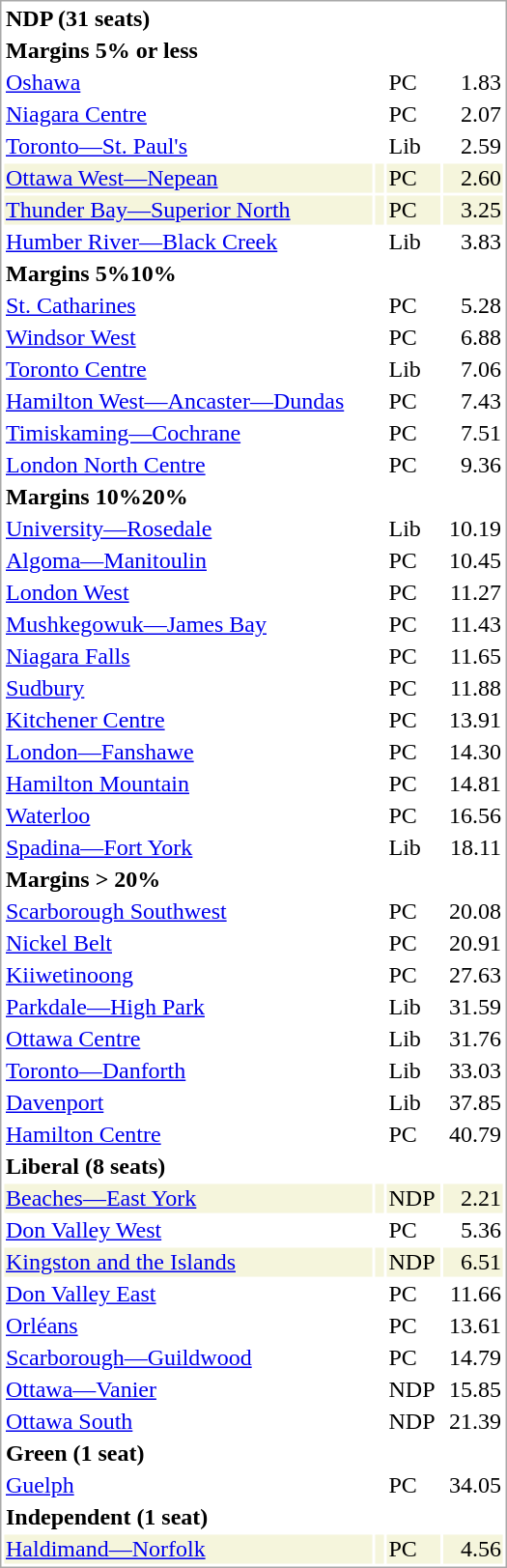<table style="float:right; width: 350px; border-spacing: 2px; border: 1px solid darkgray;">
<tr>
<td><strong>NDP (31 seats)</strong></td>
</tr>
<tr>
<td><strong>Margins 5% or less</strong></td>
</tr>
<tr>
<td><a href='#'>Oshawa</a></td>
<td> </td>
<td>PC</td>
<td align="right">1.83</td>
</tr>
<tr>
<td><a href='#'>Niagara Centre</a></td>
<td> </td>
<td>PC</td>
<td align="right">2.07</td>
</tr>
<tr>
<td><a href='#'>Toronto—St. Paul's</a></td>
<td> </td>
<td>Lib</td>
<td align="right">2.59</td>
</tr>
<tr style="background-color:#F5F5DC;">
<td><a href='#'>Ottawa West—Nepean</a></td>
<td> </td>
<td>PC</td>
<td align="right">2.60</td>
</tr>
<tr style="background-color:#F5F5DC;">
<td><a href='#'>Thunder Bay—Superior North</a></td>
<td> </td>
<td>PC</td>
<td align="right">3.25</td>
</tr>
<tr>
<td><a href='#'>Humber River—Black Creek</a></td>
<td> </td>
<td>Lib</td>
<td align="right">3.83</td>
</tr>
<tr>
<td><strong>Margins 5%10%</strong></td>
</tr>
<tr>
<td><a href='#'>St. Catharines</a></td>
<td> </td>
<td>PC</td>
<td align="right">5.28</td>
</tr>
<tr>
<td><a href='#'>Windsor West</a></td>
<td> </td>
<td>PC</td>
<td align="right">6.88</td>
</tr>
<tr>
<td><a href='#'>Toronto Centre</a></td>
<td> </td>
<td>Lib</td>
<td align="right">7.06</td>
</tr>
<tr>
<td><a href='#'>Hamilton West—Ancaster—Dundas</a></td>
<td> </td>
<td>PC</td>
<td align="right">7.43</td>
</tr>
<tr>
<td><a href='#'>Timiskaming—Cochrane</a></td>
<td> </td>
<td>PC</td>
<td align="right">7.51</td>
</tr>
<tr>
<td><a href='#'>London North Centre</a></td>
<td> </td>
<td>PC</td>
<td align="right">9.36</td>
</tr>
<tr>
<td><strong>Margins 10%20%</strong></td>
</tr>
<tr>
<td><a href='#'>University—Rosedale</a></td>
<td> </td>
<td>Lib</td>
<td align="right">10.19</td>
</tr>
<tr>
<td><a href='#'>Algoma—Manitoulin</a></td>
<td> </td>
<td>PC</td>
<td align="right">10.45</td>
</tr>
<tr>
<td><a href='#'>London West</a></td>
<td> </td>
<td>PC</td>
<td align="right">11.27</td>
</tr>
<tr>
<td><a href='#'>Mushkegowuk—James Bay</a></td>
<td> </td>
<td>PC</td>
<td align="right">11.43</td>
</tr>
<tr>
<td><a href='#'>Niagara Falls</a></td>
<td> </td>
<td>PC</td>
<td align="right">11.65</td>
</tr>
<tr>
<td><a href='#'>Sudbury</a></td>
<td> </td>
<td>PC</td>
<td align="right">11.88</td>
</tr>
<tr>
<td><a href='#'>Kitchener Centre</a></td>
<td> </td>
<td>PC</td>
<td align="right">13.91</td>
</tr>
<tr>
<td><a href='#'>London—Fanshawe</a></td>
<td> </td>
<td>PC</td>
<td align="right">14.30</td>
</tr>
<tr>
<td><a href='#'>Hamilton Mountain</a></td>
<td> </td>
<td>PC</td>
<td align="right">14.81</td>
</tr>
<tr>
<td><a href='#'>Waterloo</a></td>
<td> </td>
<td>PC</td>
<td align="right">16.56</td>
</tr>
<tr>
<td><a href='#'>Spadina—Fort York</a></td>
<td> </td>
<td>Lib</td>
<td align="right">18.11</td>
</tr>
<tr>
<td><strong>Margins > 20%</strong></td>
</tr>
<tr>
<td><a href='#'>Scarborough Southwest</a></td>
<td> </td>
<td>PC</td>
<td align="right">20.08</td>
</tr>
<tr>
<td><a href='#'>Nickel Belt</a></td>
<td> </td>
<td>PC</td>
<td align="right">20.91</td>
</tr>
<tr>
<td><a href='#'>Kiiwetinoong</a></td>
<td> </td>
<td>PC</td>
<td align="right">27.63</td>
</tr>
<tr>
<td><a href='#'>Parkdale—High Park</a></td>
<td> </td>
<td>Lib</td>
<td align="right">31.59</td>
</tr>
<tr>
<td><a href='#'>Ottawa Centre</a></td>
<td> </td>
<td>Lib</td>
<td align="right">31.76</td>
</tr>
<tr>
<td><a href='#'>Toronto—Danforth</a></td>
<td> </td>
<td>Lib</td>
<td align="right">33.03</td>
</tr>
<tr>
<td><a href='#'>Davenport</a></td>
<td> </td>
<td>Lib</td>
<td align="right">37.85</td>
</tr>
<tr>
<td><a href='#'>Hamilton Centre</a></td>
<td> </td>
<td>PC</td>
<td align="right">40.79</td>
</tr>
<tr>
<td><strong>Liberal (8 seats)</strong></td>
</tr>
<tr style="background-color:#F5F5DC;">
<td><a href='#'>Beaches—East York</a></td>
<td> </td>
<td>NDP</td>
<td align="right">2.21</td>
</tr>
<tr>
<td><a href='#'>Don Valley West</a></td>
<td> </td>
<td>PC</td>
<td align="right">5.36</td>
</tr>
<tr style="background-color:#F5F5DC;">
<td><a href='#'>Kingston and the Islands</a></td>
<td> </td>
<td>NDP</td>
<td align="right">6.51</td>
</tr>
<tr>
<td><a href='#'>Don Valley East</a></td>
<td> </td>
<td>PC</td>
<td align="right">11.66</td>
</tr>
<tr>
<td><a href='#'>Orléans</a></td>
<td> </td>
<td>PC</td>
<td align="right">13.61</td>
</tr>
<tr>
<td><a href='#'>Scarborough—Guildwood</a></td>
<td> </td>
<td>PC</td>
<td align="right">14.79</td>
</tr>
<tr>
<td><a href='#'>Ottawa—Vanier</a></td>
<td> </td>
<td>NDP</td>
<td align="right">15.85</td>
</tr>
<tr>
<td><a href='#'>Ottawa South</a></td>
<td> </td>
<td>NDP</td>
<td align="right">21.39</td>
</tr>
<tr>
<td><strong>Green (1 seat)</strong></td>
</tr>
<tr>
<td><a href='#'>Guelph</a></td>
<td> </td>
<td>PC</td>
<td align="right">34.05</td>
</tr>
<tr>
<td><strong>Independent (1 seat)</strong></td>
</tr>
<tr style="background-color:#F5F5DC;">
<td><a href='#'>Haldimand—Norfolk</a></td>
<td> </td>
<td>PC</td>
<td align="right">4.56</td>
</tr>
</table>
